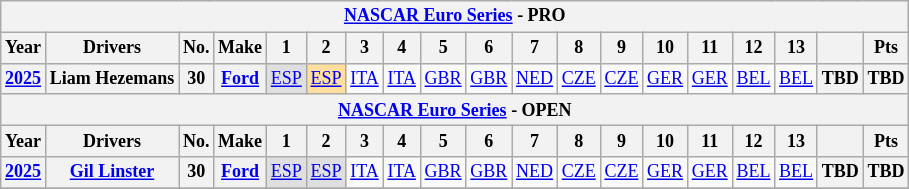<table class="wikitable" style="text-align:center; font-size:75%">
<tr>
<th colspan=19><a href='#'>NASCAR Euro Series</a> - PRO</th>
</tr>
<tr>
<th>Year</th>
<th>Drivers</th>
<th>No.</th>
<th>Make</th>
<th>1</th>
<th>2</th>
<th>3</th>
<th>4</th>
<th>5</th>
<th>6</th>
<th>7</th>
<th>8</th>
<th>9</th>
<th>10</th>
<th>11</th>
<th>12</th>
<th>13</th>
<th></th>
<th>Pts</th>
</tr>
<tr>
<th><a href='#'>2025</a></th>
<th> Liam Hezemans</th>
<th>30</th>
<th><a href='#'>Ford</a></th>
<td style="background-color:#DFDFDF"><a href='#'>ESP</a><br></td>
<td style="background:#FFDF9F;"><a href='#'>ESP</a><br></td>
<td><a href='#'>ITA</a><br></td>
<td><a href='#'>ITA</a><br></td>
<td><a href='#'>GBR</a><br></td>
<td><a href='#'>GBR</a><br></td>
<td><a href='#'>NED</a><br></td>
<td><a href='#'>CZE</a><br></td>
<td><a href='#'>CZE</a><br></td>
<td><a href='#'>GER</a><br></td>
<td><a href='#'>GER</a><br></td>
<td><a href='#'>BEL</a><br></td>
<td><a href='#'>BEL</a><br></td>
<th>TBD</th>
<th>TBD</th>
</tr>
<tr>
<th colspan=19><a href='#'>NASCAR Euro Series</a> - OPEN</th>
</tr>
<tr>
<th>Year</th>
<th>Drivers</th>
<th>No.</th>
<th>Make</th>
<th>1</th>
<th>2</th>
<th>3</th>
<th>4</th>
<th>5</th>
<th>6</th>
<th>7</th>
<th>8</th>
<th>9</th>
<th>10</th>
<th>11</th>
<th>12</th>
<th>13</th>
<th></th>
<th>Pts</th>
</tr>
<tr>
<th><a href='#'>2025</a></th>
<th> <a href='#'>Gil Linster</a></th>
<th>30</th>
<th><a href='#'>Ford</a></th>
<td style="background-color:#DFDFDF"><a href='#'>ESP</a><br></td>
<td style="background-color:#DFDFDF"><a href='#'>ESP</a><br></td>
<td><a href='#'>ITA</a><br></td>
<td><a href='#'>ITA</a><br></td>
<td><a href='#'>GBR</a><br></td>
<td><a href='#'>GBR</a><br></td>
<td><a href='#'>NED</a><br></td>
<td><a href='#'>CZE</a><br></td>
<td><a href='#'>CZE</a><br></td>
<td><a href='#'>GER</a><br></td>
<td><a href='#'>GER</a><br></td>
<td><a href='#'>BEL</a><br></td>
<td><a href='#'>BEL</a><br></td>
<th>TBD</th>
<th>TBD</th>
</tr>
<tr>
</tr>
</table>
